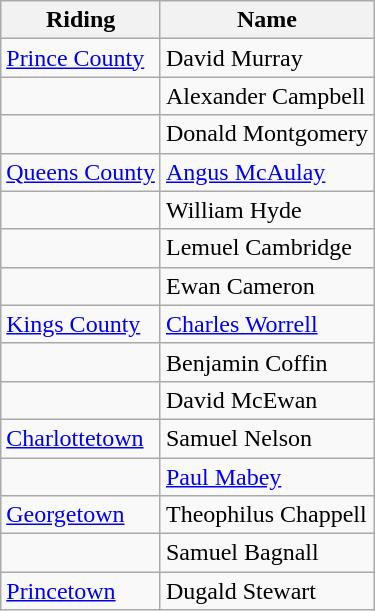<table class="wikitable">
<tr>
<th>Riding</th>
<th>Name</th>
</tr>
<tr>
<td><a href='#'>Prince County</a></td>
<td>David Murray</td>
</tr>
<tr>
<td></td>
<td>Alexander Campbell</td>
</tr>
<tr>
<td></td>
<td>Donald Montgomery</td>
</tr>
<tr>
<td><a href='#'>Queens County</a></td>
<td><a href='#'>Angus McAulay</a></td>
</tr>
<tr>
<td></td>
<td>William Hyde</td>
</tr>
<tr>
<td></td>
<td>Lemuel Cambridge</td>
</tr>
<tr>
<td></td>
<td>Ewan Cameron</td>
</tr>
<tr>
<td><a href='#'>Kings County</a></td>
<td><a href='#'>Charles Worrell</a></td>
</tr>
<tr>
<td></td>
<td>Benjamin Coffin</td>
</tr>
<tr>
<td></td>
<td>David McEwan</td>
</tr>
<tr>
<td><a href='#'>Charlottetown</a></td>
<td>Samuel Nelson</td>
</tr>
<tr>
<td></td>
<td><a href='#'>Paul Mabey</a></td>
</tr>
<tr>
<td><a href='#'>Georgetown</a></td>
<td>Theophilus Chappell</td>
</tr>
<tr>
<td></td>
<td>Samuel Bagnall</td>
</tr>
<tr>
<td><a href='#'>Princetown</a></td>
<td>Dugald Stewart</td>
</tr>
</table>
